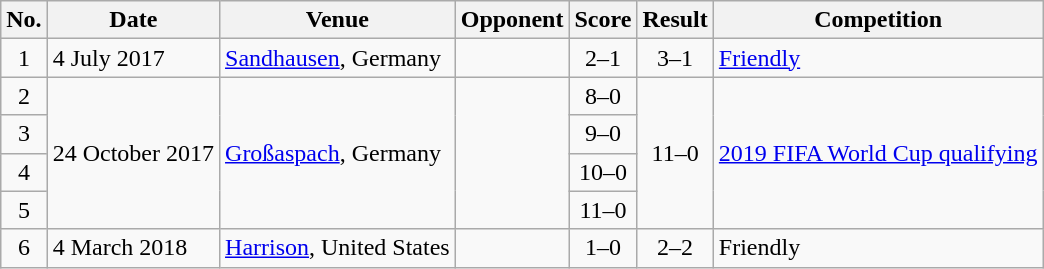<table class="wikitable sortable">
<tr>
<th scope="col">No.</th>
<th scope="col">Date</th>
<th scope="col">Venue</th>
<th scope="col">Opponent</th>
<th scope="col">Score</th>
<th scope="col">Result</th>
<th scope="col">Competition</th>
</tr>
<tr>
<td align="center">1</td>
<td>4 July 2017</td>
<td><a href='#'>Sandhausen</a>, Germany</td>
<td></td>
<td align="center">2–1</td>
<td align="center">3–1</td>
<td><a href='#'>Friendly</a></td>
</tr>
<tr>
<td align="center">2</td>
<td rowspan="4">24 October 2017</td>
<td rowspan="4"><a href='#'>Großaspach</a>, Germany</td>
<td rowspan="4"></td>
<td align="center">8–0</td>
<td align=center rowspan="4">11–0</td>
<td rowspan="4"><a href='#'>2019 FIFA World Cup qualifying</a></td>
</tr>
<tr>
<td align="center">3</td>
<td align=center>9–0</td>
</tr>
<tr>
<td align="center">4</td>
<td align=center>10–0</td>
</tr>
<tr>
<td align="center">5</td>
<td align=center>11–0</td>
</tr>
<tr>
<td align="center">6</td>
<td>4 March 2018</td>
<td><a href='#'>Harrison</a>, United States</td>
<td></td>
<td align="center">1–0</td>
<td align="center">2–2</td>
<td>Friendly</td>
</tr>
</table>
